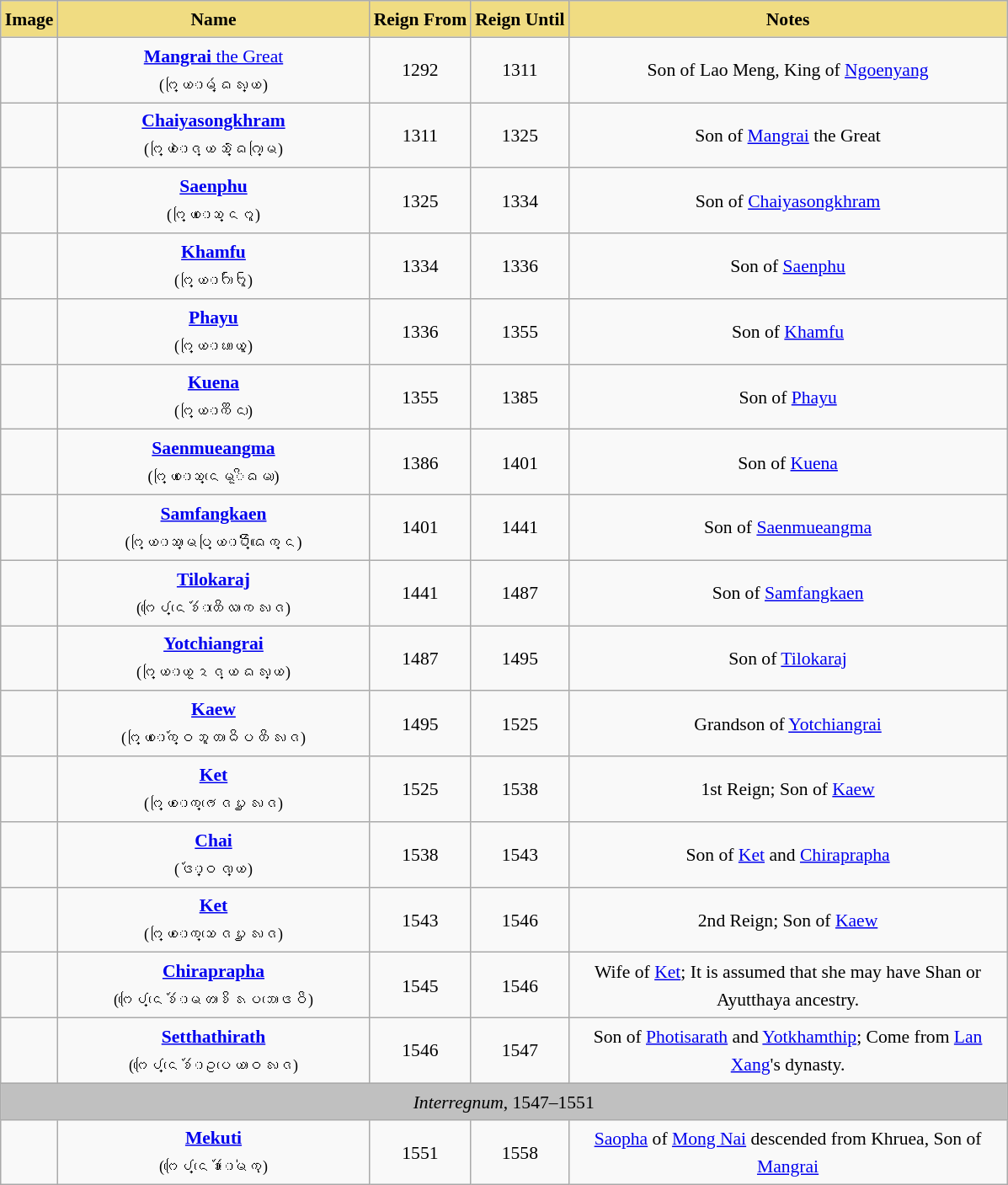<table class="wikitable" style="text-align:center; font-size:90%; line-height:22px;">
<tr colspan=10 style="background:#F0DC82; text-align:center">
<td width="20"><span><strong>Image</strong></span></td>
<td width="240"><span><strong>Name</strong></span></td>
<td><span><strong>Reign From</strong></span></td>
<td><span><strong>Reign Until</strong></span></td>
<td width="340"><span><strong>Notes</strong></span></td>
</tr>
<tr>
<td></td>
<td><a href='#'><strong>Mangrai</strong> the Great</a><br><small>(ᨻᩕ᩠ᨿᩣᨾᩢ᩠ᨦᩁᩣ᩠ᨿ)</small></td>
<td>1292</td>
<td>1311</td>
<td>Son of Lao Meng, King of <a href='#'>Ngoenyang</a></td>
</tr>
<tr>
<td></td>
<td><strong><a href='#'>Chaiyasongkhram</a></strong><br><small>(ᨻᩕ᩠ᨿᩣᨩᩱ᩠ᨿᩈᩫ᩠ᨦᨣᩕᩣ᩠ᨾ)</small></td>
<td>1311</td>
<td>1325</td>
<td>Son of <a href='#'>Mangrai</a> the Great</td>
</tr>
<tr>
<td></td>
<td><strong><a href='#'>Saenphu</a></strong><br><small>(ᨻᩕ᩠ᨿᩣᩈᩯ᩠ᨶᨻᩪ)</small></td>
<td>1325</td>
<td>1334</td>
<td>Son of <a href='#'>Chaiyasongkhram</a></td>
</tr>
<tr>
<td></td>
<td><strong><a href='#'>Khamfu</a></strong><br><small>(ᨻᩕ᩠ᨿᩣᨤᩣᩴᨼᩪ)</small></td>
<td>1334</td>
<td>1336</td>
<td>Son of <a href='#'>Saenphu</a></td>
</tr>
<tr>
<td></td>
<td><strong><a href='#'>Phayu</a></strong><br><small>(ᨻᩕ᩠ᨿᩣᨹᩣᨿᩪ)</small></td>
<td>1336</td>
<td>1355</td>
<td>Son of <a href='#'>Khamfu</a></td>
</tr>
<tr>
<td></td>
<td><a href='#'><strong>Kuena</strong></a><br><small>(ᨻᩕ᩠ᨿᩣᨠᩨᨶᩣ)</small></td>
<td>1355</td>
<td>1385</td>
<td>Son of <a href='#'>Phayu</a></td>
</tr>
<tr>
<td></td>
<td><strong><a href='#'>Saenmueangma</a></strong><br><small>(ᨻᩕ᩠ᨿᩣᩈᩯ᩠ᨶᨾᩮᩬᩥᨦᨾᩣ)</small></td>
<td>1386</td>
<td>1401</td>
<td>Son of <a href='#'>Kuena</a></td>
</tr>
<tr>
<td></td>
<td><strong><a href='#'>Samfangkaen</a></strong><br><small>(ᨻᩕ᩠ᨿᩣᩈᩣ᩠ᨾᨷᩕ᩠ᨿᩣᨺᩢ᩠᩵ᨦᨠᩯ᩠ᨶ)</small></td>
<td>1401</td>
<td>1441</td>
<td>Son of <a href='#'>Saenmueangma</a></td>
</tr>
<tr>
<td></td>
<td><strong><a href='#'>Tilokaraj</a></strong><br><small>(ᨻᩕᨸᩮ᩠ᨶᨧᩮᩢ᩶ᩣᨲᩥᩃᩮᩣᨠᩁᩣᨩ)</small></td>
<td>1441</td>
<td>1487</td>
<td>Son of <a href='#'>Samfangkaen</a></td>
</tr>
<tr>
<td></td>
<td><strong><a href='#'>Yotchiangrai</a></strong><br><small>(ᨻᩕ᩠ᨿᩣᨿᩬᨯᨩ᩠ᨿᨦᩁᩣ᩠ᨿ)</small></td>
<td>1487</td>
<td>1495</td>
<td>Son of <a href='#'>Tilokaraj</a></td>
</tr>
<tr>
<td></td>
<td><strong><a href='#'>Kaew</a></strong><br><small>(ᨻᩕ᩠ᨿᩣᨠᩯ᩠᩶ᩅᨽᩪᨲᩣᨵᩥᨷᨲᩥᩁᩣᨩ)</small></td>
<td>1495</td>
<td>1525</td>
<td>Grandson of <a href='#'>Yotchiangrai</a></td>
</tr>
<tr>
<td></td>
<td><a href='#'><strong>Ket</strong></a><br><small>(ᨻᩕ᩠ᨿᩣᨠᩮ᩠ᩆᨩᩮᨭᩛᩁᩣᨩ)</small></td>
<td>1525</td>
<td>1538</td>
<td>1st Reign; Son of <a href='#'>Kaew</a></td>
</tr>
<tr>
<td></td>
<td><strong><a href='#'>Chai</a></strong><br><small>(ᨴ᩶ᩣ᩠ᩅᨩᩣ᩠ᨿ)</small></td>
<td>1538</td>
<td>1543</td>
<td>Son of <a href='#'>Ket</a> and <a href='#'>Chiraprapha</a></td>
</tr>
<tr>
<td></td>
<td><a href='#'><strong>Ket</strong></a><br><small>(ᨻᩕ᩠ᨿᩣᨠᩮ᩠ᩈᨩᩮᨭᩛᩁᩣᨩ)</small></td>
<td>1543</td>
<td>1546</td>
<td>2nd Reign; Son of <a href='#'>Kaew</a></td>
</tr>
<tr>
<td></td>
<td><strong><a href='#'>Chiraprapha</a></strong><br><small>(ᨻᩕᨸᩮ᩠ᨶᨧᩮᩢ᩶ᩣᨾᩉᩣᨧᩥᩁᨷᨽᩣᨴᩮᩅᩦ)</small></td>
<td>1545</td>
<td>1546</td>
<td>Wife of <a href='#'>Ket</a>; It is assumed that she may have Shan or Ayutthaya ancestry.</td>
</tr>
<tr>
<td></td>
<td><strong><a href='#'>Setthathirath</a></strong><br><small>(ᨻᩕᨸᩮ᩠ᨶᨧᩮᩢ᩶ᩣᩏᨷᨿᩮᩣᩅᩁᩣᨩ)</small></td>
<td>1546</td>
<td>1547</td>
<td>Son of <a href='#'>Photisarath</a> and <a href='#'>Yotkhamthip</a>; Come from <a href='#'>Lan Xang</a>'s dynasty.</td>
</tr>
<tr>
<td colspan="5" style="text-align:center; background:silver"><em>Interregnum</em>, 1547–1551</td>
</tr>
<tr>
<td></td>
<td><strong><a href='#'>Mekuti</a></strong><br><small>(ᨻᩕᨸᩮ᩠ᨶᨧᩮᩢ᩶ᩣᨾᩯ᩵ᨠᩩ)</small></td>
<td>1551</td>
<td>1558</td>
<td><a href='#'>Saopha</a> of <a href='#'>Mong Nai</a> descended from Khruea, Son of <a href='#'>Mangrai</a></td>
</tr>
</table>
